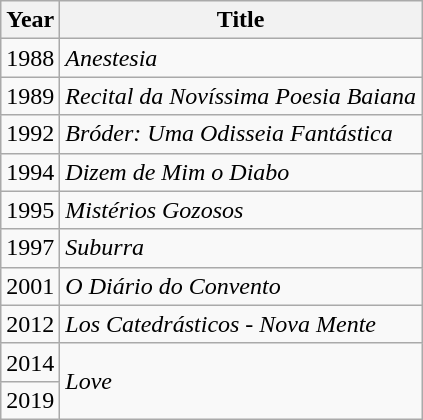<table class="wikitable">
<tr>
<th>Year</th>
<th>Title</th>
</tr>
<tr>
<td>1988</td>
<td><em>Anestesia</em></td>
</tr>
<tr>
<td>1989</td>
<td><em>Recital da Novíssima Poesia Baiana</em></td>
</tr>
<tr>
<td>1992</td>
<td><em>Bróder: Uma Odisseia Fantástica</em></td>
</tr>
<tr>
<td>1994</td>
<td><em>Dizem de Mim o Diabo</em></td>
</tr>
<tr>
<td>1995</td>
<td><em>Mistérios Gozosos</em></td>
</tr>
<tr>
<td>1997</td>
<td><em>Suburra</em></td>
</tr>
<tr>
<td>2001</td>
<td><em>O Diário do Convento</em></td>
</tr>
<tr>
<td>2012</td>
<td><em>Los Catedrásticos - Nova Mente</em></td>
</tr>
<tr>
<td>2014</td>
<td rowspan="2"><em>Love</em></td>
</tr>
<tr>
<td>2019</td>
</tr>
</table>
